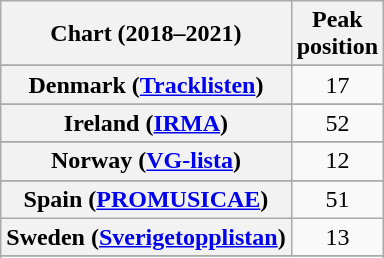<table class="wikitable sortable plainrowheaders" style="text-align:center">
<tr>
<th scope="col">Chart (2018–2021)</th>
<th scope="col">Peak<br>position</th>
</tr>
<tr>
</tr>
<tr>
</tr>
<tr>
<th scope="row">Denmark (<a href='#'>Tracklisten</a>)</th>
<td>17</td>
</tr>
<tr>
</tr>
<tr>
</tr>
<tr>
</tr>
<tr>
</tr>
<tr>
<th scope="row">Ireland (<a href='#'>IRMA</a>)</th>
<td>52</td>
</tr>
<tr>
</tr>
<tr>
<th scope="row">Norway (<a href='#'>VG-lista</a>)</th>
<td>12</td>
</tr>
<tr>
</tr>
<tr>
<th scope="row">Spain (<a href='#'>PROMUSICAE</a>)</th>
<td>51</td>
</tr>
<tr>
<th scope="row">Sweden (<a href='#'>Sverigetopplistan</a>)</th>
<td>13</td>
</tr>
<tr>
</tr>
<tr>
</tr>
<tr>
</tr>
</table>
